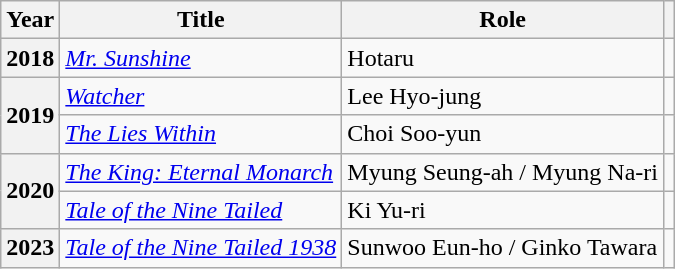<table class="wikitable plainrowheaders sortable">
<tr>
<th scope="col">Year</th>
<th scope="col">Title</th>
<th scope="col">Role</th>
<th scope="col" class="unsortable"></th>
</tr>
<tr>
<th scope="row">2018</th>
<td><em><a href='#'>Mr. Sunshine</a></em></td>
<td>Hotaru</td>
<td style="text-align:center"></td>
</tr>
<tr>
<th scope="row" rowspan="2">2019</th>
<td><em><a href='#'>Watcher</a></em></td>
<td>Lee Hyo-jung</td>
<td style="text-align:center"></td>
</tr>
<tr>
<td><em><a href='#'>The Lies Within</a></em></td>
<td>Choi Soo-yun</td>
<td style="text-align:center"></td>
</tr>
<tr>
<th scope="row" rowspan="2">2020</th>
<td><em><a href='#'>The King: Eternal Monarch</a></em></td>
<td>Myung Seung-ah / Myung Na-ri</td>
<td style="text-align:center"></td>
</tr>
<tr>
<td><em><a href='#'>Tale of the Nine Tailed</a></em></td>
<td>Ki Yu-ri</td>
<td style="text-align:center"></td>
</tr>
<tr>
<th scope="row">2023</th>
<td><em><a href='#'>Tale of the Nine Tailed 1938</a></em></td>
<td>Sunwoo Eun-ho / Ginko Tawara</td>
<td style="text-align:center"></td>
</tr>
</table>
